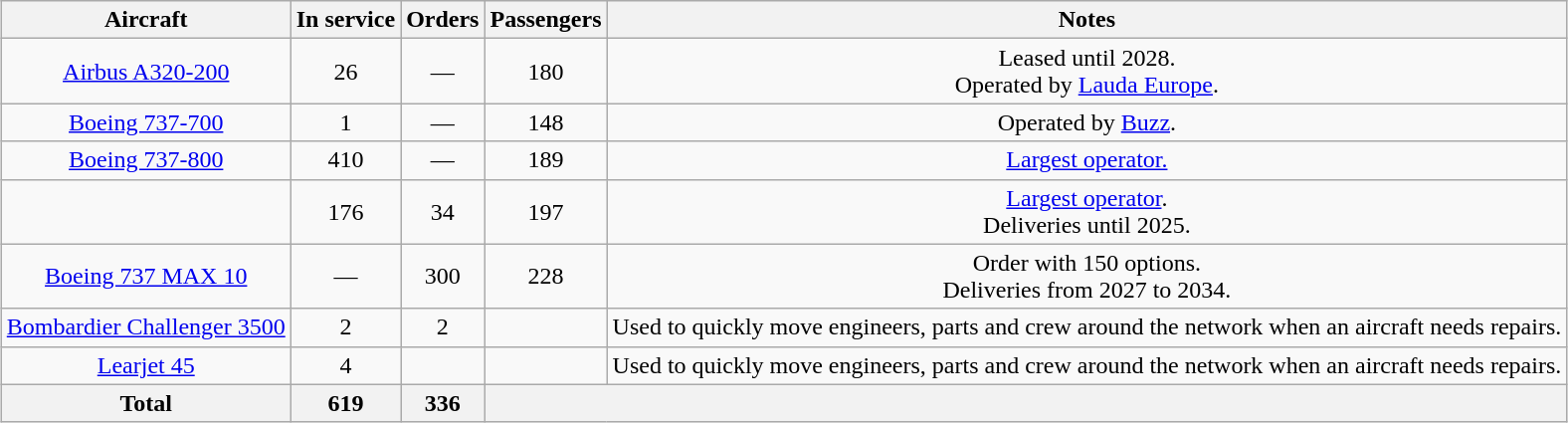<table class="wikitable" style="text-align:center;margin:auto;">
<tr>
<th>Aircraft</th>
<th>In service</th>
<th>Orders</th>
<th>Passengers</th>
<th>Notes</th>
</tr>
<tr>
<td><a href='#'>Airbus A320-200</a></td>
<td>26</td>
<td>—</td>
<td>180</td>
<td>Leased until 2028.<br>Operated by <a href='#'>Lauda Europe</a>.</td>
</tr>
<tr>
<td><a href='#'>Boeing 737-700</a></td>
<td>1</td>
<td>—</td>
<td>148</td>
<td>Operated by <a href='#'>Buzz</a>.</td>
</tr>
<tr>
<td><a href='#'>Boeing 737-800</a></td>
<td>410</td>
<td>—</td>
<td>189</td>
<td><a href='#'>Largest operator.</a></td>
</tr>
<tr>
<td></td>
<td>176</td>
<td>34</td>
<td>197</td>
<td><a href='#'>Largest operator</a>.<br>Deliveries until 2025.</td>
</tr>
<tr>
<td><a href='#'>Boeing 737 MAX 10</a></td>
<td>—</td>
<td>300</td>
<td>228</td>
<td>Order with 150 options.<br>Deliveries from 2027 to 2034.</td>
</tr>
<tr>
<td><a href='#'>Bombardier Challenger 3500</a></td>
<td>2</td>
<td>2</td>
<td></td>
<td>Used to quickly move engineers, parts and crew around the network when an aircraft needs repairs.</td>
</tr>
<tr>
<td><a href='#'>Learjet 45</a></td>
<td>4</td>
<td></td>
<td></td>
<td>Used to quickly move engineers, parts and crew around the network when an aircraft needs repairs.</td>
</tr>
<tr>
<th>Total</th>
<th>619</th>
<th>336</th>
<th colspan="2"></th>
</tr>
</table>
